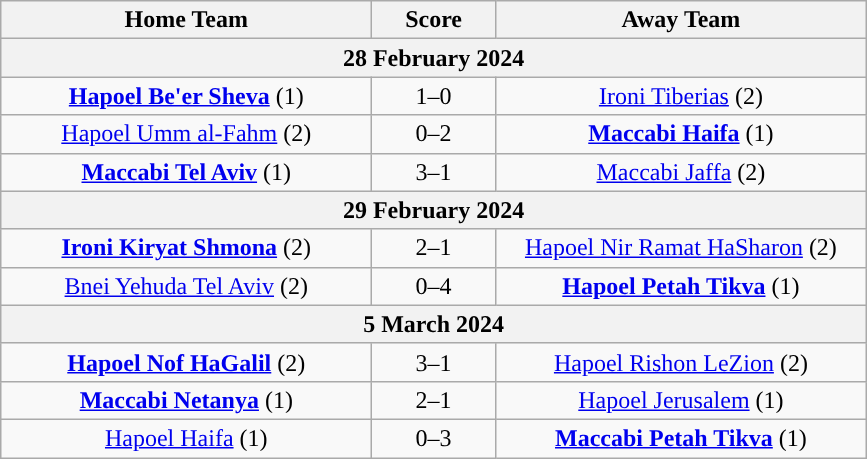<table class="wikitable" style="text-align: center;">
<tr>
<th width="240px">Home Team</th>
<th width="75px">Score</th>
<th width="240px">Away Team</th>
</tr>
<tr>
<th colspan=3>28 February 2024</th>
</tr>
<tr>
<td><strong><a href='#'>Hapoel Be'er Sheva</a></strong> (1)</td>
<td>1–0</td>
<td><a href='#'>Ironi Tiberias</a> (2)</td>
</tr>
<tr>
<td><a href='#'>Hapoel Umm al-Fahm</a> (2)</td>
<td>0–2</td>
<td><strong><a href='#'>Maccabi Haifa</a></strong> (1)</td>
</tr>
<tr>
<td><strong><a href='#'>Maccabi Tel Aviv</a></strong> (1)</td>
<td>3–1</td>
<td><a href='#'>Maccabi Jaffa</a> (2)</td>
</tr>
<tr>
<th colspan=3>29 February 2024</th>
</tr>
<tr>
<td><strong><a href='#'>Ironi Kiryat Shmona</a></strong> (2)</td>
<td>2–1</td>
<td><a href='#'>Hapoel Nir Ramat HaSharon</a> (2)</td>
</tr>
<tr>
<td><a href='#'>Bnei Yehuda Tel Aviv</a> (2)</td>
<td>0–4</td>
<td><strong><a href='#'>Hapoel Petah Tikva</a></strong> (1)</td>
</tr>
<tr>
<th colspan=3>5 March 2024</th>
</tr>
<tr>
<td><strong><a href='#'>Hapoel Nof HaGalil</a></strong> (2)</td>
<td>3–1</td>
<td><a href='#'>Hapoel Rishon LeZion</a> (2)</td>
</tr>
<tr>
<td><strong><a href='#'>Maccabi Netanya</a></strong> (1)</td>
<td>2–1 </td>
<td><a href='#'>Hapoel Jerusalem</a> (1)</td>
</tr>
<tr>
<td><a href='#'>Hapoel Haifa</a> (1)</td>
<td>0–3</td>
<td><strong><a href='#'>Maccabi Petah Tikva</a></strong> (1)</td>
</tr>
</table>
